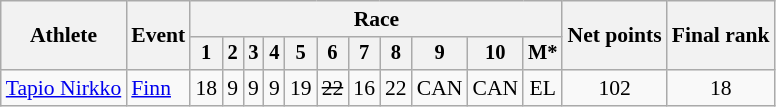<table class="wikitable" style="font-size:90%">
<tr>
<th rowspan="2">Athlete</th>
<th rowspan="2">Event</th>
<th colspan=11>Race</th>
<th rowspan=2>Net points</th>
<th rowspan=2>Final rank</th>
</tr>
<tr style="font-size:95%">
<th>1</th>
<th>2</th>
<th>3</th>
<th>4</th>
<th>5</th>
<th>6</th>
<th>7</th>
<th>8</th>
<th>9</th>
<th>10</th>
<th>M*</th>
</tr>
<tr align=center>
<td align=left><a href='#'>Tapio Nirkko</a></td>
<td align=left><a href='#'>Finn</a></td>
<td>18</td>
<td>9</td>
<td>9</td>
<td>9</td>
<td>19</td>
<td><s>22</s></td>
<td>16</td>
<td>22</td>
<td>CAN</td>
<td>CAN</td>
<td>EL</td>
<td>102</td>
<td>18</td>
</tr>
</table>
